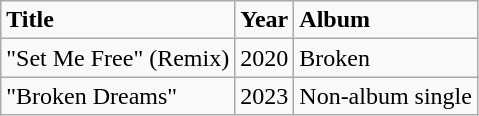<table class="wikitable">
<tr>
<td><strong>Title</strong></td>
<td><strong>Year</strong></td>
<td><strong>Album</strong></td>
</tr>
<tr>
<td>"Set Me Free" (Remix)</td>
<td>2020</td>
<td>Broken</td>
</tr>
<tr>
<td>"Broken Dreams"</td>
<td>2023</td>
<td>Non-album single</td>
</tr>
</table>
